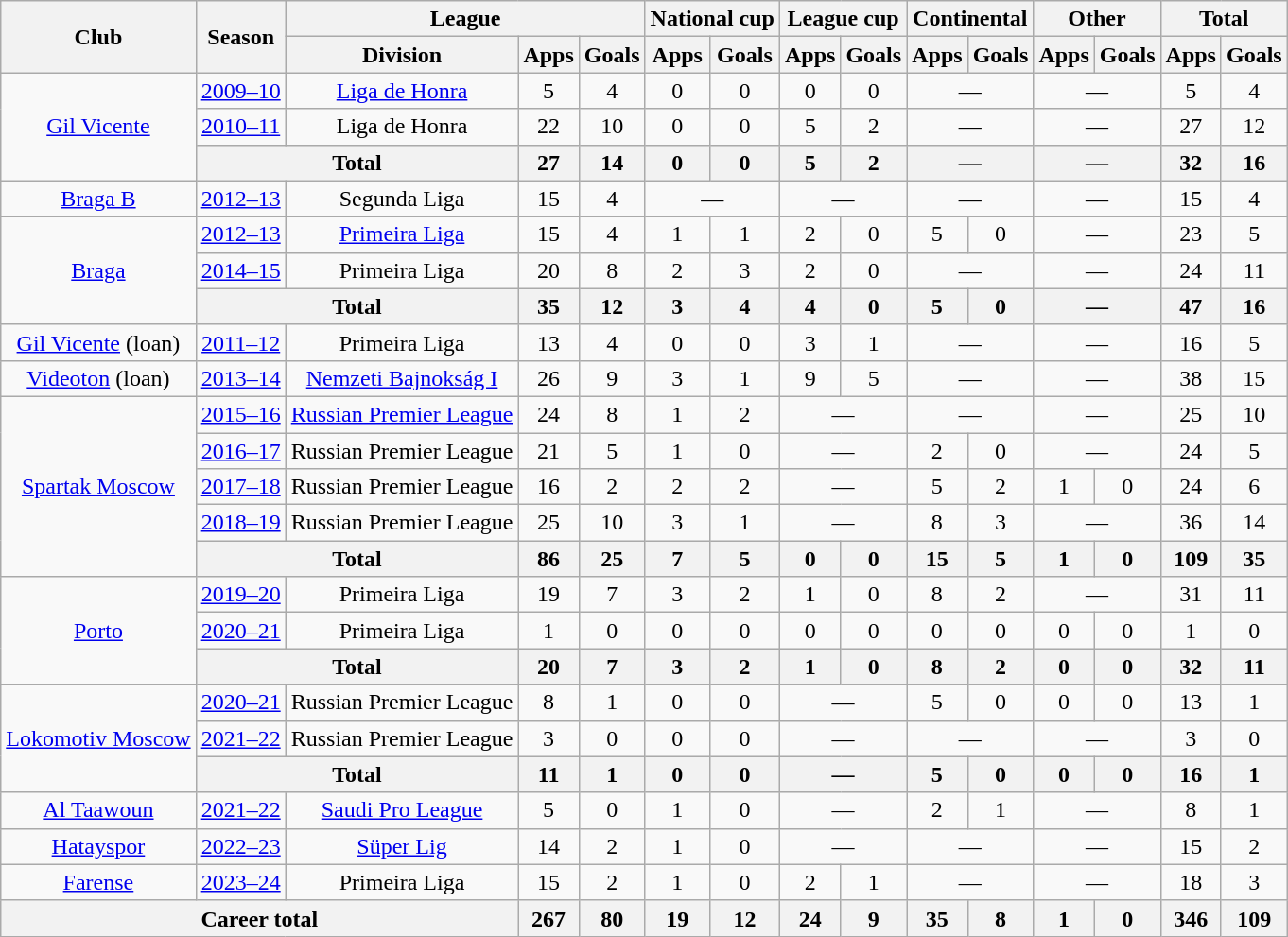<table class="wikitable" style="text-align: center;">
<tr>
<th rowspan=2>Club</th>
<th rowspan=2>Season</th>
<th colspan=3>League</th>
<th colspan=2>National cup</th>
<th colspan=2>League cup</th>
<th colspan=2>Continental</th>
<th colspan=2>Other</th>
<th colspan=2>Total</th>
</tr>
<tr>
<th>Division</th>
<th>Apps</th>
<th>Goals</th>
<th>Apps</th>
<th>Goals</th>
<th>Apps</th>
<th>Goals</th>
<th>Apps</th>
<th>Goals</th>
<th>Apps</th>
<th>Goals</th>
<th>Apps</th>
<th>Goals</th>
</tr>
<tr>
<td rowspan="3"><a href='#'>Gil Vicente</a></td>
<td><a href='#'>2009–10</a></td>
<td><a href='#'>Liga de Honra</a></td>
<td>5</td>
<td>4</td>
<td>0</td>
<td>0</td>
<td>0</td>
<td>0</td>
<td colspan=2>—</td>
<td colspan=2>—</td>
<td>5</td>
<td>4</td>
</tr>
<tr>
<td><a href='#'>2010–11</a></td>
<td>Liga de Honra</td>
<td>22</td>
<td>10</td>
<td>0</td>
<td>0</td>
<td>5</td>
<td>2</td>
<td colspan=2>—</td>
<td colspan=2>—</td>
<td>27</td>
<td>12</td>
</tr>
<tr>
<th colspan="2">Total</th>
<th>27</th>
<th>14</th>
<th>0</th>
<th>0</th>
<th>5</th>
<th>2</th>
<th colspan=2>—</th>
<th colspan=2>—</th>
<th>32</th>
<th>16</th>
</tr>
<tr>
<td><a href='#'>Braga B</a></td>
<td><a href='#'>2012–13</a></td>
<td>Segunda Liga</td>
<td>15</td>
<td>4</td>
<td colspan=2>—</td>
<td colspan=2>—</td>
<td colspan=2>—</td>
<td colspan=2>—</td>
<td>15</td>
<td>4</td>
</tr>
<tr>
<td rowspan="3"><a href='#'>Braga</a></td>
<td><a href='#'>2012–13</a></td>
<td><a href='#'>Primeira Liga</a></td>
<td>15</td>
<td>4</td>
<td>1</td>
<td>1</td>
<td>2</td>
<td>0</td>
<td>5</td>
<td>0</td>
<td colspan=2>—</td>
<td>23</td>
<td>5</td>
</tr>
<tr>
<td><a href='#'>2014–15</a></td>
<td>Primeira Liga</td>
<td>20</td>
<td>8</td>
<td>2</td>
<td>3</td>
<td>2</td>
<td>0</td>
<td colspan=2>—</td>
<td colspan=2>—</td>
<td>24</td>
<td>11</td>
</tr>
<tr>
<th colspan="2">Total</th>
<th>35</th>
<th>12</th>
<th>3</th>
<th>4</th>
<th>4</th>
<th>0</th>
<th>5</th>
<th>0</th>
<th colspan=2>—</th>
<th>47</th>
<th>16</th>
</tr>
<tr>
<td><a href='#'>Gil Vicente</a> (loan)</td>
<td><a href='#'>2011–12</a></td>
<td>Primeira Liga</td>
<td>13</td>
<td>4</td>
<td>0</td>
<td>0</td>
<td>3</td>
<td>1</td>
<td colspan=2>—</td>
<td colspan=2>—</td>
<td>16</td>
<td>5</td>
</tr>
<tr>
<td><a href='#'>Videoton</a> (loan)</td>
<td><a href='#'>2013–14</a></td>
<td><a href='#'>Nemzeti Bajnokság I</a></td>
<td>26</td>
<td>9</td>
<td>3</td>
<td>1</td>
<td>9</td>
<td>5</td>
<td colspan=2>—</td>
<td colspan=2>—</td>
<td>38</td>
<td>15</td>
</tr>
<tr>
<td rowspan=5><a href='#'>Spartak Moscow</a></td>
<td><a href='#'>2015–16</a></td>
<td><a href='#'>Russian Premier League</a></td>
<td>24</td>
<td>8</td>
<td>1</td>
<td>2</td>
<td colspan=2>—</td>
<td colspan=2>—</td>
<td colspan=2>—</td>
<td>25</td>
<td>10</td>
</tr>
<tr>
<td><a href='#'>2016–17</a></td>
<td>Russian Premier League</td>
<td>21</td>
<td>5</td>
<td>1</td>
<td>0</td>
<td colspan=2>—</td>
<td>2</td>
<td>0</td>
<td colspan=2>—</td>
<td>24</td>
<td>5</td>
</tr>
<tr>
<td><a href='#'>2017–18</a></td>
<td>Russian Premier League</td>
<td>16</td>
<td>2</td>
<td>2</td>
<td>2</td>
<td colspan=2>—</td>
<td>5</td>
<td>2</td>
<td>1</td>
<td>0</td>
<td>24</td>
<td>6</td>
</tr>
<tr>
<td><a href='#'>2018–19</a></td>
<td>Russian Premier League</td>
<td>25</td>
<td>10</td>
<td>3</td>
<td>1</td>
<td colspan=2>—</td>
<td>8</td>
<td>3</td>
<td colspan=2>—</td>
<td>36</td>
<td>14</td>
</tr>
<tr>
<th colspan=2>Total</th>
<th>86</th>
<th>25</th>
<th>7</th>
<th>5</th>
<th>0</th>
<th>0</th>
<th>15</th>
<th>5</th>
<th>1</th>
<th>0</th>
<th>109</th>
<th>35</th>
</tr>
<tr>
<td rowspan=3><a href='#'>Porto</a></td>
<td><a href='#'>2019–20</a></td>
<td>Primeira Liga</td>
<td>19</td>
<td>7</td>
<td>3</td>
<td>2</td>
<td>1</td>
<td>0</td>
<td>8</td>
<td>2</td>
<td colspan=2>—</td>
<td>31</td>
<td>11</td>
</tr>
<tr>
<td><a href='#'>2020–21</a></td>
<td>Primeira Liga</td>
<td>1</td>
<td>0</td>
<td>0</td>
<td>0</td>
<td>0</td>
<td>0</td>
<td>0</td>
<td>0</td>
<td>0</td>
<td>0</td>
<td>1</td>
<td>0</td>
</tr>
<tr>
<th colspan=2>Total</th>
<th>20</th>
<th>7</th>
<th>3</th>
<th>2</th>
<th>1</th>
<th>0</th>
<th>8</th>
<th>2</th>
<th>0</th>
<th>0</th>
<th>32</th>
<th>11</th>
</tr>
<tr>
<td rowspan="3"><a href='#'>Lokomotiv Moscow</a></td>
<td><a href='#'>2020–21</a></td>
<td>Russian Premier League</td>
<td>8</td>
<td>1</td>
<td>0</td>
<td>0</td>
<td colspan=2>—</td>
<td>5</td>
<td>0</td>
<td>0</td>
<td>0</td>
<td>13</td>
<td>1</td>
</tr>
<tr>
<td><a href='#'>2021–22</a></td>
<td>Russian Premier League</td>
<td>3</td>
<td>0</td>
<td>0</td>
<td>0</td>
<td colspan=2>—</td>
<td colspan=2>—</td>
<td colspan=2>—</td>
<td>3</td>
<td>0</td>
</tr>
<tr>
<th colspan="2">Total</th>
<th>11</th>
<th>1</th>
<th>0</th>
<th>0</th>
<th colspan=2>—</th>
<th>5</th>
<th>0</th>
<th>0</th>
<th>0</th>
<th>16</th>
<th>1</th>
</tr>
<tr>
<td><a href='#'>Al Taawoun</a></td>
<td><a href='#'>2021–22</a></td>
<td><a href='#'>Saudi Pro League</a></td>
<td>5</td>
<td>0</td>
<td>1</td>
<td>0</td>
<td colspan=2>—</td>
<td>2</td>
<td>1</td>
<td colspan=2>—</td>
<td>8</td>
<td>1</td>
</tr>
<tr>
<td><a href='#'>Hatayspor</a></td>
<td><a href='#'>2022–23</a></td>
<td><a href='#'>Süper Lig</a></td>
<td>14</td>
<td>2</td>
<td>1</td>
<td>0</td>
<td colspan=2>—</td>
<td colspan=2>—</td>
<td colspan=2>—</td>
<td>15</td>
<td>2</td>
</tr>
<tr>
<td><a href='#'>Farense</a></td>
<td><a href='#'>2023–24</a></td>
<td>Primeira Liga</td>
<td>15</td>
<td>2</td>
<td>1</td>
<td>0</td>
<td>2</td>
<td>1</td>
<td colspan=2>—</td>
<td colspan=2>—</td>
<td>18</td>
<td>3</td>
</tr>
<tr>
<th colspan="3">Career total</th>
<th>267</th>
<th>80</th>
<th>19</th>
<th>12</th>
<th>24</th>
<th>9</th>
<th>35</th>
<th>8</th>
<th>1</th>
<th>0</th>
<th>346</th>
<th>109</th>
</tr>
</table>
